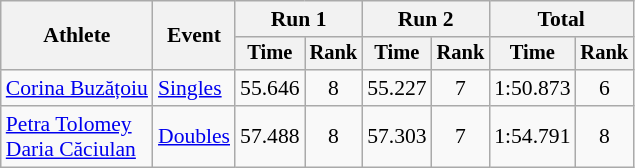<table class="wikitable" style="font-size:90%">
<tr>
<th rowspan="2">Athlete</th>
<th rowspan="2">Event</th>
<th colspan="2">Run 1</th>
<th colspan="2">Run 2</th>
<th colspan="2">Total</th>
</tr>
<tr style="font-size:95%">
<th>Time</th>
<th>Rank</th>
<th>Time</th>
<th>Rank</th>
<th>Time</th>
<th>Rank</th>
</tr>
<tr align=center>
<td align=left><a href='#'>Corina Buzățoiu</a></td>
<td align=left><a href='#'>Singles</a></td>
<td>55.646</td>
<td>8</td>
<td>55.227</td>
<td>7</td>
<td>1:50.873</td>
<td>6</td>
</tr>
<tr align=center>
<td align=left><a href='#'>Petra Tolomey</a><br><a href='#'>Daria Căciulan</a></td>
<td align=left><a href='#'>Doubles</a></td>
<td>57.488</td>
<td>8</td>
<td>57.303</td>
<td>7</td>
<td>1:54.791</td>
<td>8</td>
</tr>
</table>
